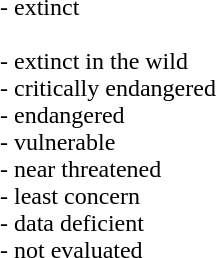<table border="0" cellpadding="2">
<tr valign="top">
<td><div> - extinct<br><br> - extinct in the wild<br>
 - critically endangered<br>
 - endangered<br>
 - vulnerable<br>
 - near threatened<br>
 - least concern<br>
 - data deficient<br>
 - not evaluated</div></td>
<td><div></div></td>
</tr>
</table>
